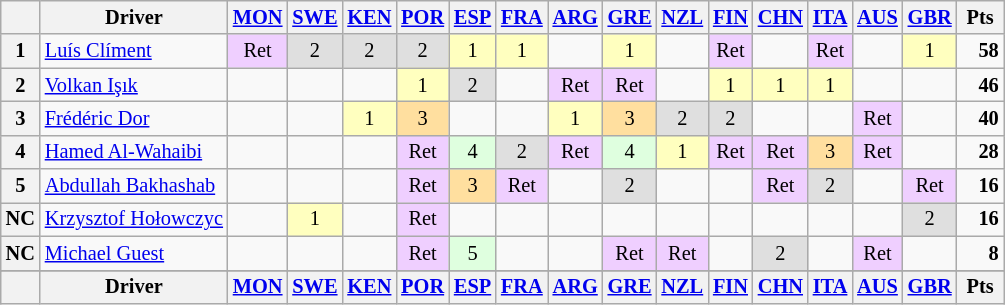<table class="wikitable" style="font-size: 85%; text-align: center;">
<tr valign="top">
<th valign="middle"></th>
<th valign="middle">Driver</th>
<th><a href='#'>MON</a><br></th>
<th><a href='#'>SWE</a><br></th>
<th><a href='#'>KEN</a><br></th>
<th><a href='#'>POR</a><br></th>
<th><a href='#'>ESP</a><br></th>
<th><a href='#'>FRA</a><br></th>
<th><a href='#'>ARG</a><br></th>
<th><a href='#'>GRE</a><br></th>
<th><a href='#'>NZL</a><br></th>
<th><a href='#'>FIN</a><br></th>
<th><a href='#'>CHN</a><br></th>
<th><a href='#'>ITA</a><br></th>
<th><a href='#'>AUS</a><br></th>
<th><a href='#'>GBR</a><br></th>
<th valign="middle"> Pts </th>
</tr>
<tr>
<th>1</th>
<td align=left> <a href='#'>Luís Clíment</a></td>
<td style="background:#efcfff;">Ret</td>
<td style="background:#dfdfdf;">2</td>
<td style="background:#dfdfdf;">2</td>
<td style="background:#dfdfdf;">2</td>
<td style="background:#ffffbf;">1</td>
<td style="background:#ffffbf;">1</td>
<td></td>
<td style="background:#ffffbf;">1</td>
<td></td>
<td style="background:#efcfff;">Ret</td>
<td></td>
<td style="background:#efcfff;">Ret</td>
<td></td>
<td style="background:#ffffbf;">1</td>
<td align="right"><strong>58</strong></td>
</tr>
<tr>
<th>2</th>
<td align=left> <a href='#'>Volkan Işık</a></td>
<td></td>
<td></td>
<td></td>
<td style="background:#ffffbf;">1</td>
<td style="background:#dfdfdf;">2</td>
<td></td>
<td style="background:#efcfff;">Ret</td>
<td style="background:#efcfff;">Ret</td>
<td></td>
<td style="background:#ffffbf;">1</td>
<td style="background:#ffffbf;">1</td>
<td style="background:#ffffbf;">1</td>
<td></td>
<td></td>
<td align="right"><strong>46</strong></td>
</tr>
<tr>
<th>3</th>
<td align=left> <a href='#'>Frédéric Dor</a></td>
<td></td>
<td></td>
<td style="background:#ffffbf;">1</td>
<td style="background:#ffdf9f;">3</td>
<td></td>
<td></td>
<td style="background:#ffffbf;">1</td>
<td style="background:#ffdf9f;">3</td>
<td style="background:#dfdfdf;">2</td>
<td style="background:#dfdfdf;">2</td>
<td></td>
<td></td>
<td style="background:#efcfff;">Ret</td>
<td></td>
<td align="right"><strong>40</strong></td>
</tr>
<tr>
<th>4</th>
<td align=left> <a href='#'>Hamed Al-Wahaibi</a></td>
<td></td>
<td></td>
<td></td>
<td style="background:#efcfff;">Ret</td>
<td style="background:#dfffdf;">4</td>
<td style="background:#dfdfdf;">2</td>
<td style="background:#efcfff;">Ret</td>
<td style="background:#dfffdf;">4</td>
<td style="background:#ffffbf;">1</td>
<td style="background:#efcfff;">Ret</td>
<td style="background:#efcfff;">Ret</td>
<td style="background:#ffdf9f;">3</td>
<td style="background:#efcfff;">Ret</td>
<td></td>
<td align="right"><strong>28</strong></td>
</tr>
<tr>
<th>5</th>
<td align=left> <a href='#'>Abdullah Bakhashab</a></td>
<td></td>
<td></td>
<td></td>
<td style="background:#efcfff;">Ret</td>
<td style="background:#ffdf9f;">3</td>
<td style="background:#efcfff;">Ret</td>
<td></td>
<td style="background:#dfdfdf;">2</td>
<td></td>
<td></td>
<td style="background:#efcfff;">Ret</td>
<td style="background:#dfdfdf;">2</td>
<td></td>
<td style="background:#efcfff;">Ret</td>
<td align="right"><strong>16</strong></td>
</tr>
<tr>
<th>NC</th>
<td align=left nowrap> <a href='#'>Krzysztof Hołowczyc</a></td>
<td></td>
<td style="background:#ffffbf;">1</td>
<td></td>
<td style="background:#efcfff;">Ret</td>
<td></td>
<td></td>
<td></td>
<td></td>
<td></td>
<td></td>
<td></td>
<td></td>
<td></td>
<td style="background:#dfdfdf;">2</td>
<td align="right"><strong>16</strong></td>
</tr>
<tr>
<th>NC</th>
<td align=left> <a href='#'>Michael Guest</a></td>
<td></td>
<td></td>
<td></td>
<td style="background:#efcfff;">Ret</td>
<td style="background:#dfffdf;">5</td>
<td></td>
<td></td>
<td style="background:#efcfff;">Ret</td>
<td style="background:#efcfff;">Ret</td>
<td></td>
<td style="background:#dfdfdf;">2</td>
<td></td>
<td style="background:#efcfff;">Ret</td>
<td></td>
<td align="right"><strong>8</strong></td>
</tr>
<tr>
</tr>
<tr valign="top">
<th valign="middle"></th>
<th valign="middle">Driver</th>
<th><a href='#'>MON</a><br></th>
<th><a href='#'>SWE</a><br></th>
<th><a href='#'>KEN</a><br></th>
<th><a href='#'>POR</a><br></th>
<th><a href='#'>ESP</a><br></th>
<th><a href='#'>FRA</a><br></th>
<th><a href='#'>ARG</a><br></th>
<th><a href='#'>GRE</a><br></th>
<th><a href='#'>NZL</a><br></th>
<th><a href='#'>FIN</a><br></th>
<th><a href='#'>CHN</a><br></th>
<th><a href='#'>ITA</a><br></th>
<th><a href='#'>AUS</a><br></th>
<th><a href='#'>GBR</a><br></th>
<th valign="middle"> Pts </th>
</tr>
</table>
